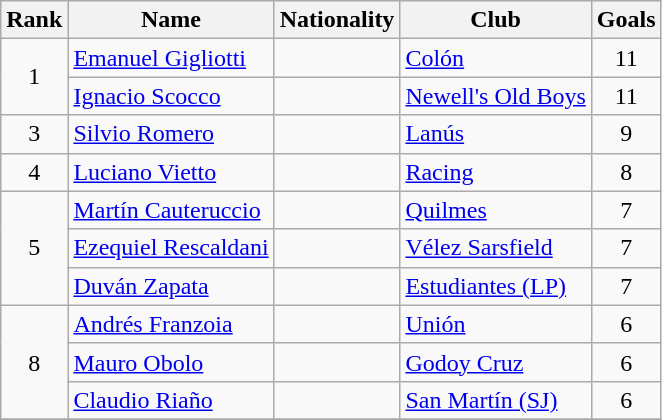<table class="wikitable" border="1">
<tr>
<th>Rank</th>
<th>Name</th>
<th>Nationality</th>
<th>Club</th>
<th>Goals</th>
</tr>
<tr>
<td align=center rowspan=2>1</td>
<td><a href='#'>Emanuel Gigliotti</a></td>
<td></td>
<td><a href='#'>Colón</a></td>
<td align=center>11</td>
</tr>
<tr>
<td><a href='#'>Ignacio Scocco</a></td>
<td></td>
<td><a href='#'>Newell's Old Boys</a></td>
<td align=center>11</td>
</tr>
<tr>
<td align=center rowspan=1>3</td>
<td><a href='#'>Silvio Romero</a></td>
<td></td>
<td><a href='#'>Lanús</a></td>
<td align=center>9</td>
</tr>
<tr>
<td align=center rowspan=1>4</td>
<td><a href='#'>Luciano Vietto</a></td>
<td></td>
<td><a href='#'>Racing</a></td>
<td align=center>8</td>
</tr>
<tr>
<td align=center rowspan=3>5</td>
<td><a href='#'>Martín Cauteruccio</a></td>
<td></td>
<td><a href='#'>Quilmes</a></td>
<td align=center>7</td>
</tr>
<tr>
<td><a href='#'>Ezequiel Rescaldani</a></td>
<td></td>
<td><a href='#'>Vélez Sarsfield</a></td>
<td align=center>7</td>
</tr>
<tr>
<td><a href='#'>Duván Zapata</a></td>
<td></td>
<td><a href='#'>Estudiantes (LP)</a></td>
<td align=center>7</td>
</tr>
<tr>
<td align=center rowspan=3>8</td>
<td><a href='#'>Andrés Franzoia</a></td>
<td></td>
<td><a href='#'>Unión</a></td>
<td align=center>6</td>
</tr>
<tr>
<td><a href='#'>Mauro Obolo</a></td>
<td></td>
<td><a href='#'>Godoy Cruz</a></td>
<td align=center>6</td>
</tr>
<tr>
<td><a href='#'>Claudio Riaño</a></td>
<td></td>
<td><a href='#'>San Martín (SJ)</a></td>
<td align=center>6</td>
</tr>
<tr>
</tr>
</table>
